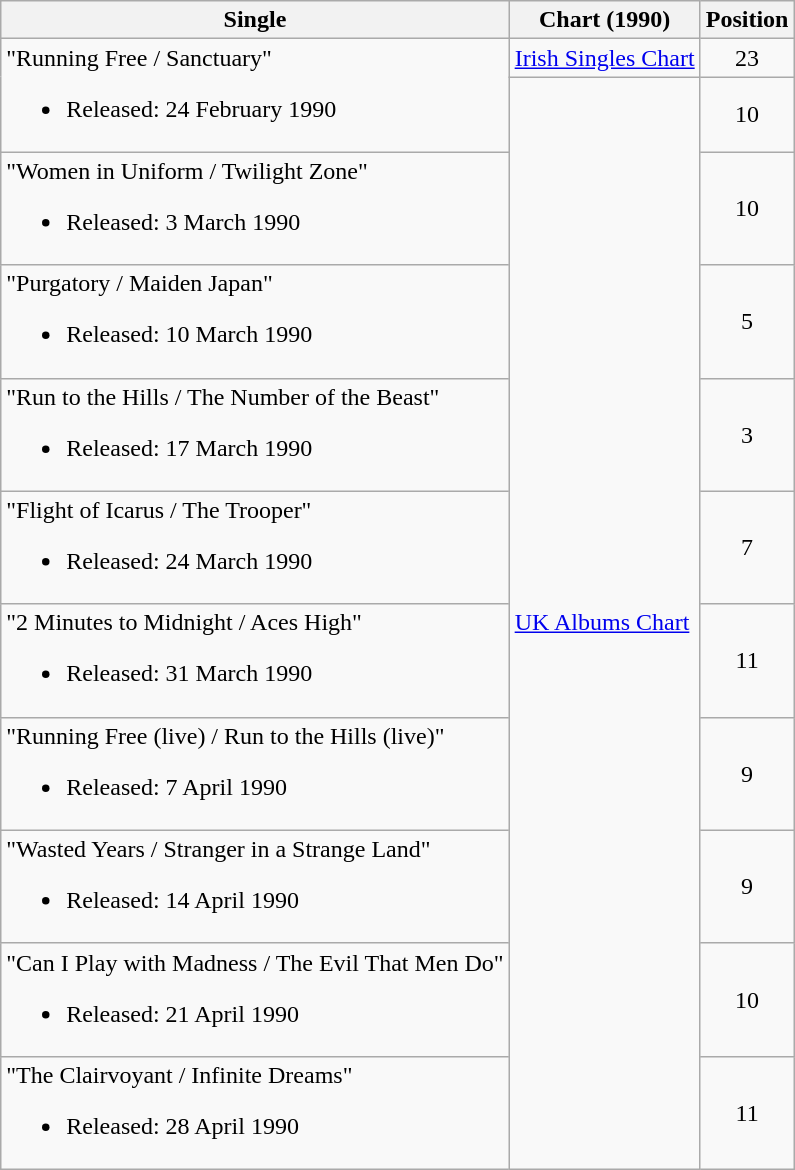<table class="wikitable sortable">
<tr>
<th>Single</th>
<th>Chart (1990)</th>
<th>Position</th>
</tr>
<tr>
<td rowspan="2">"Running Free / Sanctuary"<br><ul><li>Released: 24 February 1990</li></ul></td>
<td><a href='#'>Irish Singles Chart</a></td>
<td style="text-align:center;">23</td>
</tr>
<tr>
<td rowspan="10"><a href='#'>UK Albums Chart</a></td>
<td style="text-align:center;">10</td>
</tr>
<tr>
<td align="left">"Women in Uniform / Twilight Zone"<br><ul><li>Released: 3 March 1990</li></ul></td>
<td style="text-align:center;">10</td>
</tr>
<tr>
<td align="left">"Purgatory / Maiden Japan"<br><ul><li>Released: 10 March 1990</li></ul></td>
<td style="text-align:center;">5</td>
</tr>
<tr>
<td align="left">"Run to the Hills / The Number of the Beast"<br><ul><li>Released: 17 March 1990</li></ul></td>
<td style="text-align:center;">3</td>
</tr>
<tr>
<td align="left">"Flight of Icarus / The Trooper"<br><ul><li>Released: 24 March 1990</li></ul></td>
<td style="text-align:center;">7</td>
</tr>
<tr>
<td align="left">"2 Minutes to Midnight / Aces High"<br><ul><li>Released: 31 March 1990</li></ul></td>
<td style="text-align:center;">11</td>
</tr>
<tr>
<td align="left">"Running Free (live) / Run to the Hills (live)"<br><ul><li>Released: 7 April 1990</li></ul></td>
<td style="text-align:center;">9</td>
</tr>
<tr>
<td align="left">"Wasted Years / Stranger in a Strange Land"<br><ul><li>Released: 14 April 1990</li></ul></td>
<td style="text-align:center;">9</td>
</tr>
<tr>
<td align="left">"Can I Play with Madness / The Evil That Men Do"<br><ul><li>Released: 21 April 1990</li></ul></td>
<td style="text-align:center;">10</td>
</tr>
<tr>
<td align="left">"The Clairvoyant / Infinite Dreams"<br><ul><li>Released: 28 April 1990</li></ul></td>
<td style="text-align:center;">11</td>
</tr>
</table>
